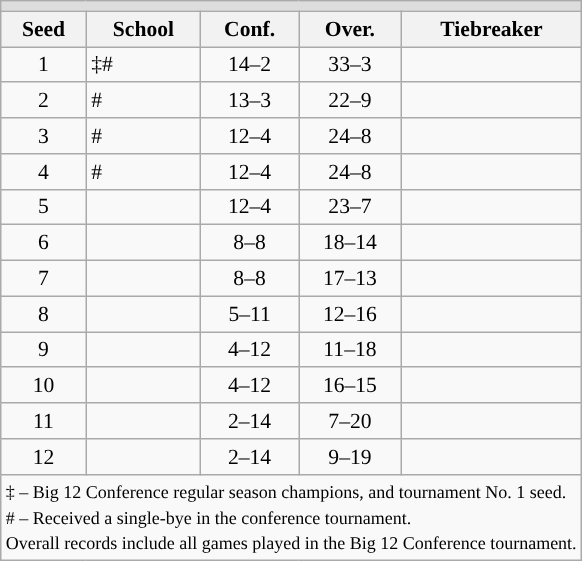<table class="wikitable" style="white-space:nowrap; font-size:90%;text-align:center">
<tr>
<td colspan="10" style="text-align:center; background:#DDDDDD; font:#000000"><strong></strong></td>
</tr>
<tr bgcolor="#efefef">
<th>Seed</th>
<th>School</th>
<th>Conf.</th>
<th>Over.</th>
<th>Tiebreaker</th>
</tr>
<tr>
<td>1</td>
<td align=left> ‡#</td>
<td>14–2</td>
<td>33–3</td>
<td></td>
</tr>
<tr>
<td>2</td>
<td align=left> #</td>
<td>13–3</td>
<td>22–9</td>
<td></td>
</tr>
<tr>
<td>3</td>
<td align=left> #</td>
<td>12–4</td>
<td>24–8</td>
<td></td>
</tr>
<tr>
<td>4</td>
<td align=left> #</td>
<td>12–4</td>
<td>24–8</td>
<td></td>
</tr>
<tr>
<td>5</td>
<td align=left></td>
<td>12–4</td>
<td>23–7</td>
<td></td>
</tr>
<tr>
<td>6</td>
<td align=left></td>
<td>8–8</td>
<td>18–14</td>
<td></td>
</tr>
<tr>
<td>7</td>
<td align=left></td>
<td>8–8</td>
<td>17–13</td>
<td></td>
</tr>
<tr>
<td>8</td>
<td align=left></td>
<td>5–11</td>
<td>12–16</td>
<td></td>
</tr>
<tr>
<td>9</td>
<td align=left></td>
<td>4–12</td>
<td>11–18</td>
<td></td>
</tr>
<tr>
<td>10</td>
<td align=left></td>
<td>4–12</td>
<td>16–15</td>
<td></td>
</tr>
<tr>
<td>11</td>
<td align=left></td>
<td>2–14</td>
<td>7–20</td>
<td></td>
</tr>
<tr>
<td>12</td>
<td align=left></td>
<td>2–14</td>
<td>9–19</td>
<td></td>
</tr>
<tr>
<td colspan="10" style="text-align:left;"><small>‡ – Big 12 Conference regular season champions, and tournament No. 1 seed.<br># – Received a single-bye in the conference tournament.<br>Overall records include all games played in the Big 12 Conference tournament.</small></td>
</tr>
</table>
